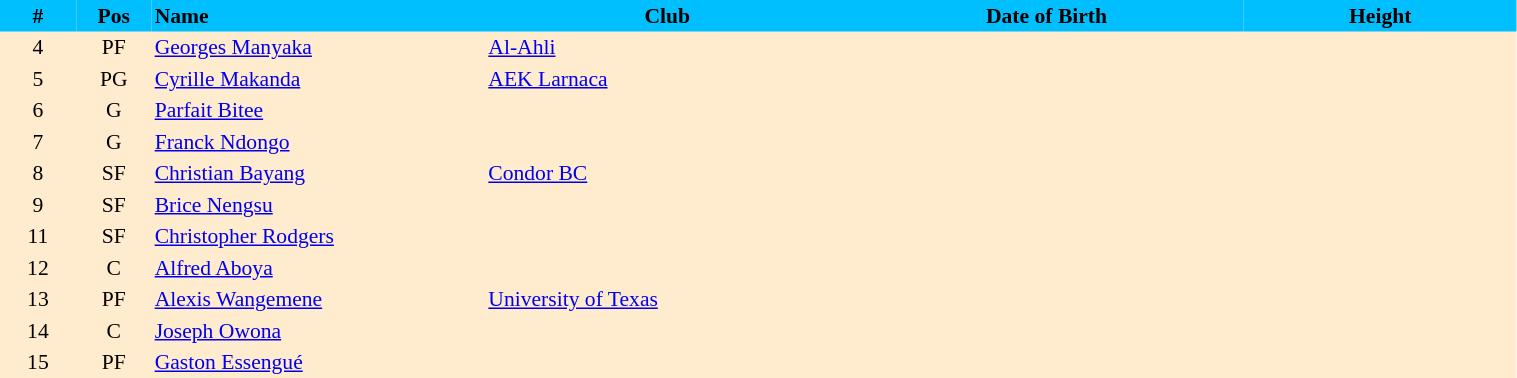<table border=0 cellpadding=2 cellspacing=0  |- bgcolor=#FFECCE style="text-align:center; font-size:90%;" width=80%>
<tr bgcolor=#00BFFF>
<th width=5%>#</th>
<th width=5%>Pos</th>
<th width=22% align=left>Name</th>
<th width=24%>Club</th>
<th width=26%>Date of Birth</th>
<th width=18%>Height</th>
</tr>
<tr>
<td>4</td>
<td>PF</td>
<td align=left><a href='#'>Georges Manyaka</a></td>
<td align=left> <a href='#'>Al-Ahli</a></td>
<td align=left></td>
<td></td>
</tr>
<tr>
<td>5</td>
<td>PG</td>
<td align=left><a href='#'>Cyrille Makanda</a></td>
<td align=left> <a href='#'>AEK Larnaca</a></td>
<td align=left></td>
<td></td>
</tr>
<tr>
<td>6</td>
<td>G</td>
<td align=left><a href='#'>Parfait Bitee</a></td>
<td align=left></td>
<td align=left></td>
<td></td>
</tr>
<tr>
<td>7</td>
<td>G</td>
<td align=left><a href='#'>Franck Ndongo</a></td>
<td align=left></td>
<td align=left></td>
<td></td>
</tr>
<tr>
<td>8</td>
<td>SF</td>
<td align=left><a href='#'>Christian Bayang</a></td>
<td align=left> <a href='#'>Condor BC</a></td>
<td align=left></td>
<td></td>
</tr>
<tr>
<td>9</td>
<td>SF</td>
<td align=left><a href='#'>Brice Nengsu</a></td>
<td align=left></td>
<td align=left></td>
<td></td>
</tr>
<tr>
<td>11</td>
<td>SF</td>
<td align=left><a href='#'>Christopher Rodgers</a></td>
<td align=left></td>
<td align=left></td>
<td></td>
</tr>
<tr>
<td>12</td>
<td>C</td>
<td align=left><a href='#'>Alfred Aboya</a></td>
<td align=left></td>
<td align=left></td>
<td></td>
</tr>
<tr>
<td>13</td>
<td>PF</td>
<td align=left><a href='#'>Alexis Wangemene</a></td>
<td align=left> <a href='#'>University of Texas</a></td>
<td align=left></td>
<td></td>
</tr>
<tr>
<td>14</td>
<td>C</td>
<td align=left><a href='#'>Joseph Owona</a></td>
<td align=left></td>
<td align=left></td>
<td></td>
</tr>
<tr>
<td>15</td>
<td>PF</td>
<td align=left><a href='#'>Gaston Essengué</a></td>
<td align=left></td>
<td align=left></td>
<td></td>
</tr>
</table>
